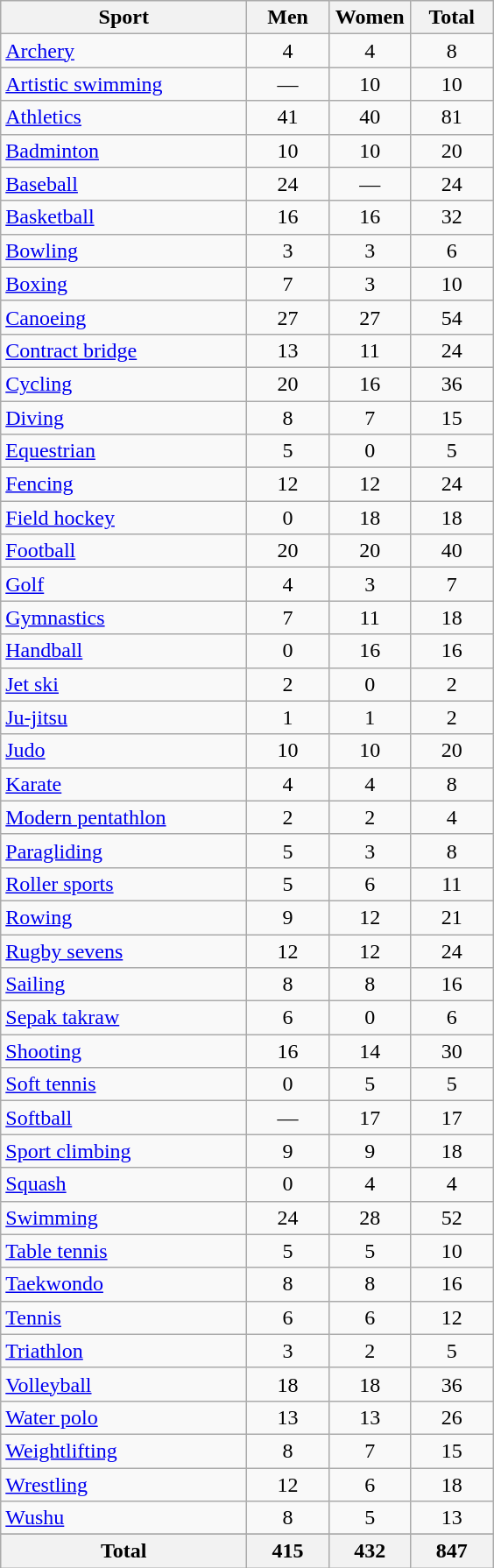<table class="wikitable sortable" style="text-align:center;">
<tr>
<th width=180>Sport</th>
<th width=55>Men</th>
<th width=55>Women</th>
<th width=55>Total</th>
</tr>
<tr>
<td align=left><a href='#'>Archery</a></td>
<td>4</td>
<td>4</td>
<td>8</td>
</tr>
<tr>
<td align=left><a href='#'>Artistic swimming</a></td>
<td>—</td>
<td>10</td>
<td>10</td>
</tr>
<tr>
<td align=left><a href='#'>Athletics</a></td>
<td>41</td>
<td>40</td>
<td>81</td>
</tr>
<tr>
<td align=left><a href='#'>Badminton</a></td>
<td>10</td>
<td>10</td>
<td>20</td>
</tr>
<tr>
<td align=left><a href='#'>Baseball</a></td>
<td>24</td>
<td>—</td>
<td>24</td>
</tr>
<tr>
<td align=left><a href='#'>Basketball</a></td>
<td>16</td>
<td>16</td>
<td>32</td>
</tr>
<tr>
<td align=left><a href='#'>Bowling</a></td>
<td>3</td>
<td>3</td>
<td>6</td>
</tr>
<tr>
<td align=left><a href='#'>Boxing</a></td>
<td>7</td>
<td>3</td>
<td>10</td>
</tr>
<tr>
<td align=left><a href='#'>Canoeing</a></td>
<td>27</td>
<td>27</td>
<td>54</td>
</tr>
<tr>
<td align=left><a href='#'>Contract bridge</a></td>
<td>13</td>
<td>11</td>
<td>24</td>
</tr>
<tr>
<td align=left><a href='#'>Cycling</a></td>
<td>20</td>
<td>16</td>
<td>36</td>
</tr>
<tr>
<td align=left><a href='#'>Diving</a></td>
<td>8</td>
<td>7</td>
<td>15</td>
</tr>
<tr>
<td align=left><a href='#'>Equestrian</a></td>
<td>5</td>
<td>0</td>
<td>5</td>
</tr>
<tr>
<td align=left><a href='#'>Fencing</a></td>
<td>12</td>
<td>12</td>
<td>24</td>
</tr>
<tr>
<td align=left><a href='#'>Field hockey</a></td>
<td>0</td>
<td>18</td>
<td>18</td>
</tr>
<tr>
<td align=left><a href='#'>Football</a></td>
<td>20</td>
<td>20</td>
<td>40</td>
</tr>
<tr>
<td align=left><a href='#'>Golf</a></td>
<td>4</td>
<td>3</td>
<td>7</td>
</tr>
<tr>
<td align=left><a href='#'>Gymnastics</a></td>
<td>7</td>
<td>11</td>
<td>18</td>
</tr>
<tr>
<td align=left><a href='#'>Handball</a></td>
<td>0</td>
<td>16</td>
<td>16</td>
</tr>
<tr>
<td align=left><a href='#'>Jet ski</a></td>
<td>2</td>
<td>0</td>
<td>2</td>
</tr>
<tr>
<td align=left><a href='#'>Ju-jitsu</a></td>
<td>1</td>
<td>1</td>
<td>2</td>
</tr>
<tr>
<td align=left><a href='#'>Judo</a></td>
<td>10</td>
<td>10</td>
<td>20</td>
</tr>
<tr>
<td align=left><a href='#'>Karate</a></td>
<td>4</td>
<td>4</td>
<td>8</td>
</tr>
<tr>
<td align=left><a href='#'>Modern pentathlon</a></td>
<td>2</td>
<td>2</td>
<td>4</td>
</tr>
<tr>
<td align=left><a href='#'>Paragliding</a></td>
<td>5</td>
<td>3</td>
<td>8</td>
</tr>
<tr>
<td align=left><a href='#'>Roller sports</a></td>
<td>5</td>
<td>6</td>
<td>11</td>
</tr>
<tr>
<td align=left><a href='#'>Rowing</a></td>
<td>9</td>
<td>12</td>
<td>21</td>
</tr>
<tr>
<td align=left><a href='#'>Rugby sevens</a></td>
<td>12</td>
<td>12</td>
<td>24</td>
</tr>
<tr>
<td align=left><a href='#'>Sailing</a></td>
<td>8</td>
<td>8</td>
<td>16</td>
</tr>
<tr>
<td align=left><a href='#'>Sepak takraw</a></td>
<td>6</td>
<td>0</td>
<td>6</td>
</tr>
<tr>
<td align=left><a href='#'>Shooting</a></td>
<td>16</td>
<td>14</td>
<td>30</td>
</tr>
<tr>
<td align=left><a href='#'>Soft tennis</a></td>
<td>0</td>
<td>5</td>
<td>5</td>
</tr>
<tr>
<td align=left><a href='#'>Softball</a></td>
<td>—</td>
<td>17</td>
<td>17</td>
</tr>
<tr>
<td align=left><a href='#'>Sport climbing</a></td>
<td>9</td>
<td>9</td>
<td>18</td>
</tr>
<tr>
<td align=left><a href='#'>Squash</a></td>
<td>0</td>
<td>4</td>
<td>4</td>
</tr>
<tr>
<td align=left><a href='#'>Swimming</a></td>
<td>24</td>
<td>28</td>
<td>52</td>
</tr>
<tr>
<td align=left><a href='#'>Table tennis</a></td>
<td>5</td>
<td>5</td>
<td>10</td>
</tr>
<tr>
<td align=left><a href='#'>Taekwondo</a></td>
<td>8</td>
<td>8</td>
<td>16</td>
</tr>
<tr>
<td align=left><a href='#'>Tennis</a></td>
<td>6</td>
<td>6</td>
<td>12</td>
</tr>
<tr>
<td align=left><a href='#'>Triathlon</a></td>
<td>3</td>
<td>2</td>
<td>5</td>
</tr>
<tr>
<td align=left><a href='#'>Volleyball</a></td>
<td>18</td>
<td>18</td>
<td>36</td>
</tr>
<tr>
<td align=left><a href='#'>Water polo</a></td>
<td>13</td>
<td>13</td>
<td>26</td>
</tr>
<tr>
<td align=left><a href='#'>Weightlifting</a></td>
<td>8</td>
<td>7</td>
<td>15</td>
</tr>
<tr>
<td align=left><a href='#'>Wrestling</a></td>
<td>12</td>
<td>6</td>
<td>18</td>
</tr>
<tr>
<td align=left><a href='#'>Wushu</a></td>
<td>8</td>
<td>5</td>
<td>13</td>
</tr>
<tr>
</tr>
<tr class="sortbottom">
<th>Total</th>
<th>415</th>
<th>432</th>
<th>847</th>
</tr>
</table>
